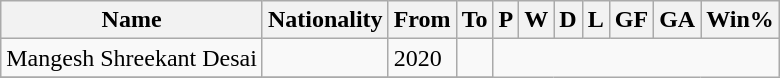<table class="wikitable plainrowheaders sortable" style="text-align:center">
<tr>
<th>Name</th>
<th>Nationality</th>
<th>From</th>
<th class="unsortable">To</th>
<th>P</th>
<th>W</th>
<th>D</th>
<th>L</th>
<th>GF</th>
<th>GA</th>
<th>Win%</th>
</tr>
<tr>
<td rowspan="1" align="left">Mangesh Shreekant Desai</td>
<td rowspan="1" align="left"></td>
<td align=left>2020</td>
<td align=left><br></td>
</tr>
<tr>
</tr>
</table>
